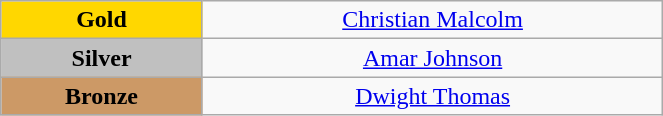<table class="wikitable" style="text-align:center; " width="35%">
<tr>
<td bgcolor="gold"><strong>Gold</strong></td>
<td><a href='#'>Christian Malcolm</a><br>  <small><em></em></small></td>
</tr>
<tr>
<td bgcolor="silver"><strong>Silver</strong></td>
<td><a href='#'>Amar Johnson</a><br>  <small><em></em></small></td>
</tr>
<tr>
<td bgcolor="CC9966"><strong>Bronze</strong></td>
<td><a href='#'>Dwight Thomas</a><br>  <small><em></em></small></td>
</tr>
</table>
